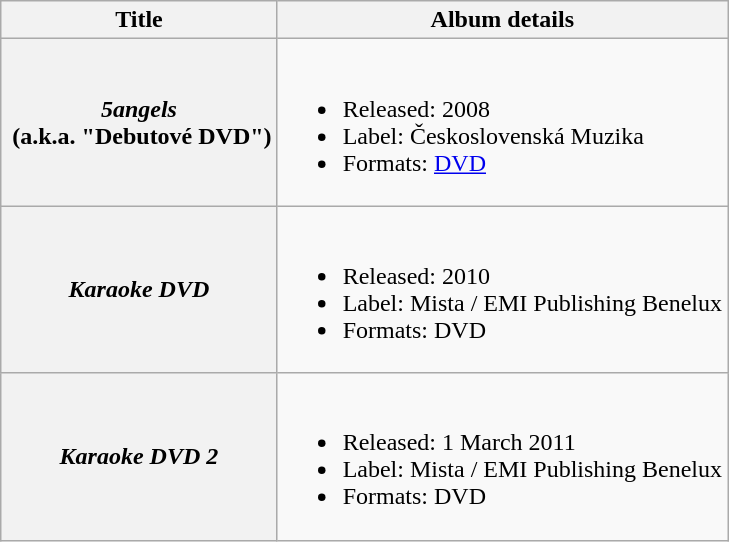<table class="wikitable plainrowheaders">
<tr>
<th>Title</th>
<th>Album details</th>
</tr>
<tr>
<th scope="row"><em>5angels</em><br> (a.k.a. "Debutové DVD")</th>
<td><br><ul><li>Released: 2008</li><li>Label: Československá Muzika</li><li>Formats: <a href='#'>DVD</a></li></ul></td>
</tr>
<tr>
<th scope="row"><em>Karaoke DVD</em></th>
<td><br><ul><li>Released: 2010</li><li>Label: Mista / EMI Publishing Benelux</li><li>Formats: DVD</li></ul></td>
</tr>
<tr>
<th scope="row"><em>Karaoke DVD 2</em></th>
<td><br><ul><li>Released: 1 March 2011</li><li>Label: Mista / EMI Publishing Benelux</li><li>Formats: DVD</li></ul></td>
</tr>
</table>
